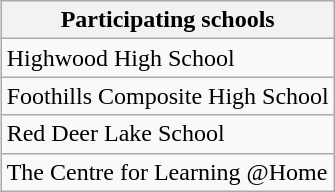<table class="wikitable" align=right>
<tr>
<th>Participating schools</th>
</tr>
<tr>
<td>Highwood High School</td>
</tr>
<tr>
<td>Foothills Composite High School</td>
</tr>
<tr>
<td>Red Deer Lake School</td>
</tr>
<tr>
<td>The Centre for Learning @Home</td>
</tr>
</table>
